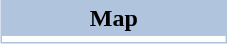<table border="0" cellpadding="2" cellspacing="1" align="right" style="margin-left:1em; background-color: lightsteelblue;">
<tr>
<th>Map</th>
</tr>
<tr bgcolor="#FFFFFF" align="center">
<td style="width: 145px;"></td>
</tr>
</table>
